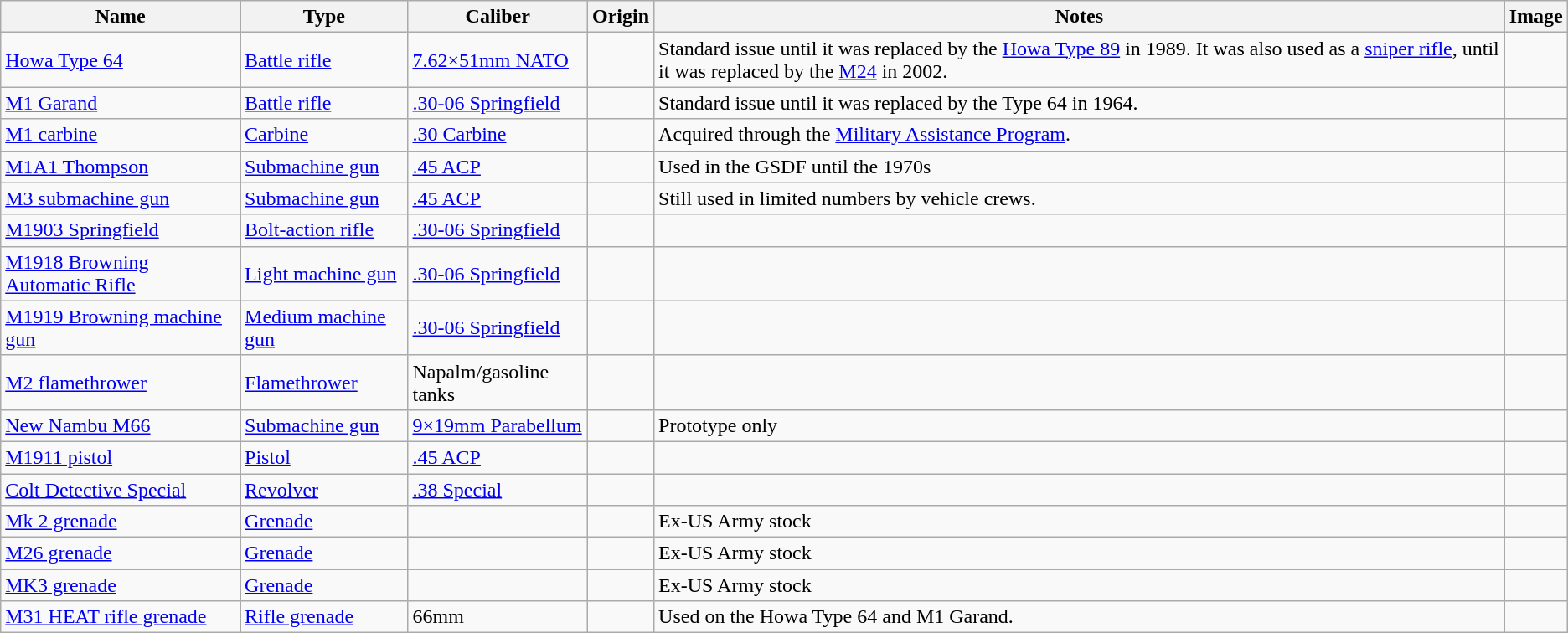<table class="wikitable">
<tr>
<th>Name</th>
<th>Type</th>
<th>Caliber</th>
<th>Origin</th>
<th>Notes</th>
<th>Image</th>
</tr>
<tr>
<td><a href='#'>Howa Type 64</a></td>
<td><a href='#'>Battle rifle</a></td>
<td><a href='#'>7.62×51mm NATO</a></td>
<td></td>
<td>Standard issue until it was replaced by the <a href='#'>Howa Type 89</a> in 1989. It was also used as a <a href='#'>sniper rifle</a>, until it was replaced by the <a href='#'>M24</a> in 2002.</td>
<td></td>
</tr>
<tr>
<td><a href='#'>M1 Garand</a></td>
<td><a href='#'>Battle rifle</a></td>
<td><a href='#'>.30-06 Springfield</a></td>
<td></td>
<td>Standard issue until it was replaced by the Type 64 in 1964.</td>
<td></td>
</tr>
<tr>
<td><a href='#'>M1 carbine</a></td>
<td><a href='#'>Carbine</a></td>
<td><a href='#'>.30 Carbine</a></td>
<td></td>
<td>Acquired through the <a href='#'>Military Assistance Program</a>.</td>
<td></td>
</tr>
<tr>
<td><a href='#'>M1A1 Thompson</a></td>
<td><a href='#'>Submachine gun</a></td>
<td><a href='#'>.45 ACP</a></td>
<td></td>
<td>Used in the GSDF until the 1970s</td>
<td></td>
</tr>
<tr>
<td><a href='#'>M3 submachine gun</a></td>
<td><a href='#'>Submachine gun</a></td>
<td><a href='#'>.45 ACP</a></td>
<td></td>
<td>Still used in limited numbers by vehicle crews.</td>
<td></td>
</tr>
<tr>
<td><a href='#'>M1903 Springfield</a></td>
<td><a href='#'>Bolt-action rifle</a></td>
<td><a href='#'>.30-06 Springfield</a></td>
<td></td>
<td></td>
<td></td>
</tr>
<tr>
<td><a href='#'>M1918 Browning Automatic Rifle</a></td>
<td><a href='#'>Light machine gun</a></td>
<td><a href='#'>.30-06 Springfield</a></td>
<td></td>
<td></td>
<td></td>
</tr>
<tr>
<td><a href='#'>M1919 Browning machine gun</a></td>
<td><a href='#'>Medium machine gun</a></td>
<td><a href='#'>.30-06 Springfield</a></td>
<td></td>
<td></td>
<td></td>
</tr>
<tr>
<td><a href='#'>M2 flamethrower</a></td>
<td><a href='#'>Flamethrower</a></td>
<td>Napalm/gasoline tanks</td>
<td></td>
<td></td>
<td></td>
</tr>
<tr>
<td><a href='#'>New Nambu M66</a></td>
<td><a href='#'>Submachine gun</a></td>
<td><a href='#'>9×19mm Parabellum</a></td>
<td></td>
<td>Prototype only</td>
<td></td>
</tr>
<tr>
<td><a href='#'>M1911 pistol</a></td>
<td><a href='#'>Pistol</a></td>
<td><a href='#'>.45 ACP</a></td>
<td></td>
<td></td>
<td></td>
</tr>
<tr>
<td><a href='#'>Colt Detective Special</a></td>
<td><a href='#'>Revolver</a></td>
<td><a href='#'>.38 Special</a></td>
<td></td>
<td></td>
<td></td>
</tr>
<tr>
<td><a href='#'>Mk 2 grenade</a></td>
<td><a href='#'>Grenade</a></td>
<td></td>
<td></td>
<td>Ex-US Army stock</td>
<td></td>
</tr>
<tr>
<td><a href='#'>M26 grenade</a></td>
<td><a href='#'>Grenade</a></td>
<td></td>
<td></td>
<td>Ex-US Army stock</td>
<td></td>
</tr>
<tr>
<td><a href='#'>MK3 grenade</a></td>
<td><a href='#'>Grenade</a></td>
<td></td>
<td></td>
<td>Ex-US Army stock</td>
<td></td>
</tr>
<tr>
<td><a href='#'>M31 HEAT rifle grenade</a></td>
<td><a href='#'>Rifle grenade</a></td>
<td>66mm</td>
<td></td>
<td>Used on the Howa Type 64 and M1 Garand.</td>
<td></td>
</tr>
</table>
